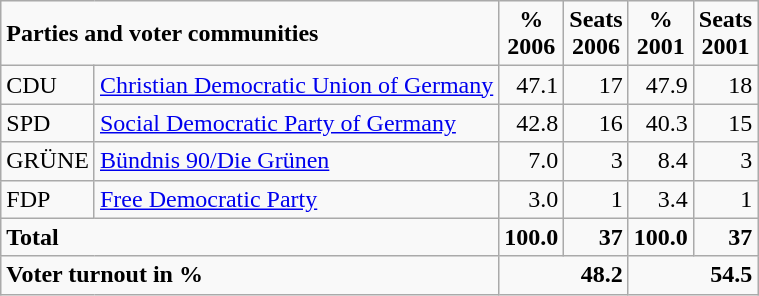<table class="wikitable">
<tr --  class="hintergrundfarbe5">
<td colspan="2"><strong>Parties and voter communities</strong></td>
<td align="center"><strong>%<br>2006</strong></td>
<td align="center"><strong>Seats<br>2006</strong></td>
<td align="center"><strong>%<br>2001</strong></td>
<td align="center"><strong>Seats<br>2001</strong></td>
</tr>
<tr --->
<td>CDU</td>
<td><a href='#'>Christian Democratic Union of Germany</a></td>
<td align="right">47.1</td>
<td align="right">17</td>
<td align="right">47.9</td>
<td align="right">18</td>
</tr>
<tr --->
<td>SPD</td>
<td><a href='#'>Social Democratic Party of Germany</a></td>
<td align="right">42.8</td>
<td align="right">16</td>
<td align="right">40.3</td>
<td align="right">15</td>
</tr>
<tr --->
<td>GRÜNE</td>
<td><a href='#'>Bündnis 90/Die Grünen</a></td>
<td align="right">7.0</td>
<td align="right">3</td>
<td align="right">8.4</td>
<td align="right">3</td>
</tr>
<tr --->
<td>FDP</td>
<td><a href='#'>Free Democratic Party</a></td>
<td align="right">3.0</td>
<td align="right">1</td>
<td align="right">3.4</td>
<td align="right">1</td>
</tr>
<tr -- class="hintergrundfarbe5">
<td colspan="2"><strong>Total</strong></td>
<td align="right"><strong>100.0</strong></td>
<td align="right"><strong>37</strong></td>
<td align="right"><strong>100.0</strong></td>
<td align="right"><strong>37</strong></td>
</tr>
<tr -- class="hintergrundfarbe5">
<td colspan="2"><strong>Voter turnout in %</strong></td>
<td colspan="2" align="right"><strong>48.2</strong></td>
<td colspan="2" align="right"><strong>54.5</strong></td>
</tr>
</table>
